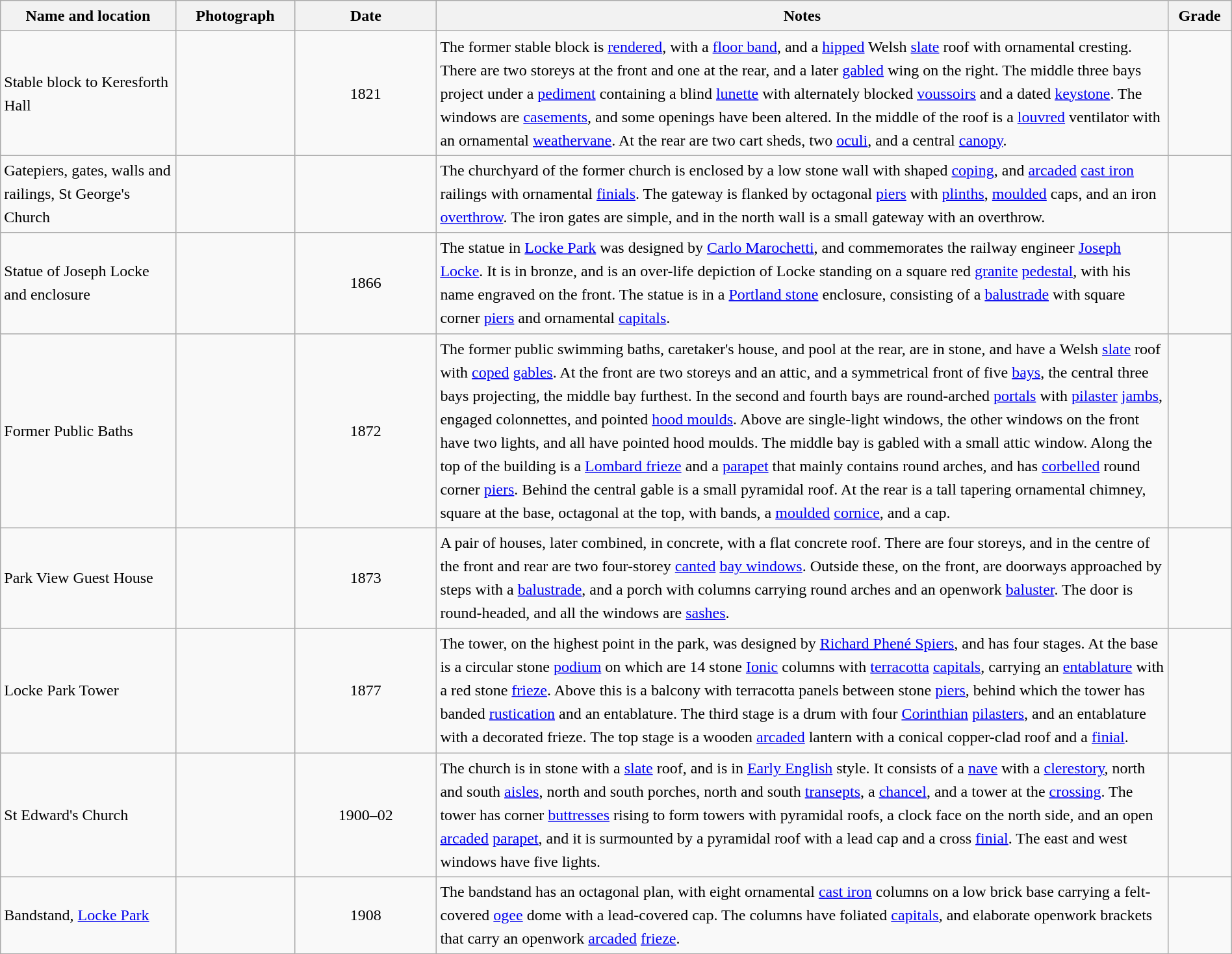<table class="wikitable sortable plainrowheaders" style="width:100%; border:0; text-align:left; line-height:150%;">
<tr>
<th scope="col"  style="width:150px">Name and location</th>
<th scope="col"  style="width:100px" class="unsortable">Photograph</th>
<th scope="col"  style="width:120px">Date</th>
<th scope="col"  style="width:650px" class="unsortable">Notes</th>
<th scope="col"  style="width:50px">Grade</th>
</tr>
<tr>
<td>Stable block to Keresforth Hall<br><small></small></td>
<td></td>
<td align="center">1821</td>
<td>The former stable block is <a href='#'>rendered</a>, with a <a href='#'>floor band</a>, and a <a href='#'>hipped</a> Welsh <a href='#'>slate</a> roof with ornamental cresting.  There are two storeys at the front and one at the rear, and a later <a href='#'>gabled</a> wing on the right. The middle three bays project under a <a href='#'>pediment</a> containing a blind <a href='#'>lunette</a> with alternately blocked <a href='#'>voussoirs</a> and a dated <a href='#'>keystone</a>.  The windows are <a href='#'>casements</a>, and some openings have been altered.  In the middle of the roof is a <a href='#'>louvred</a> ventilator with an ornamental <a href='#'>weathervane</a>.  At the rear are two cart sheds, two <a href='#'>oculi</a>, and a central <a href='#'>canopy</a>.</td>
<td align="center" ></td>
</tr>
<tr>
<td>Gatepiers, gates, walls and railings, St George's Church<br><small></small></td>
<td></td>
<td align="center"></td>
<td>The churchyard of the former church is enclosed by a low stone wall with shaped <a href='#'>coping</a>, and <a href='#'>arcaded</a> <a href='#'>cast iron</a> railings with ornamental <a href='#'>finials</a>.  The gateway is flanked by octagonal <a href='#'>piers</a> with <a href='#'>plinths</a>, <a href='#'>moulded</a> caps, and an iron <a href='#'>overthrow</a>.  The iron gates are simple, and in the north wall is a small gateway with an overthrow.</td>
<td align="center" ></td>
</tr>
<tr>
<td>Statue of Joseph Locke and enclosure<br><small></small></td>
<td></td>
<td align="center">1866</td>
<td>The statue in <a href='#'>Locke Park</a> was designed by <a href='#'>Carlo Marochetti</a>, and commemorates the railway engineer <a href='#'>Joseph Locke</a>.  It is in bronze, and is an over-life depiction of Locke standing on a square red <a href='#'>granite</a> <a href='#'>pedestal</a>, with his name engraved on the front.  The statue is in a <a href='#'>Portland stone</a> enclosure, consisting of a <a href='#'>balustrade</a> with square corner <a href='#'>piers</a> and ornamental <a href='#'>capitals</a>.</td>
<td align="center" ></td>
</tr>
<tr>
<td>Former Public Baths<br><small></small></td>
<td></td>
<td align="center">1872</td>
<td>The former public swimming baths, caretaker's house, and pool at the rear, are in stone, and have a Welsh <a href='#'>slate</a> roof with <a href='#'>coped</a> <a href='#'>gables</a>.  At the front are two storeys and an attic, and a symmetrical front of five <a href='#'>bays</a>, the central three bays projecting, the middle bay furthest.  In the second and fourth bays are round-arched <a href='#'>portals</a> with <a href='#'>pilaster</a> <a href='#'>jambs</a>, engaged colonnettes, and pointed <a href='#'>hood moulds</a>.  Above are single-light windows, the other windows on the front have two lights, and all have pointed hood moulds.  The middle bay is gabled with a small attic window.  Along the top of the building is a <a href='#'>Lombard frieze</a> and a <a href='#'>parapet</a> that mainly contains round arches, and has <a href='#'>corbelled</a> round corner <a href='#'>piers</a>.  Behind the central gable is a small pyramidal roof.  At the rear is a tall tapering ornamental chimney, square at the base, octagonal at the top, with bands, a <a href='#'>moulded</a> <a href='#'>cornice</a>, and a cap.</td>
<td align="center" ></td>
</tr>
<tr>
<td>Park View Guest House<br><small></small></td>
<td></td>
<td align="center">1873</td>
<td>A pair of houses, later combined, in concrete, with a flat concrete roof.  There are four storeys, and in the centre of the front and rear are two four-storey <a href='#'>canted</a> <a href='#'>bay windows</a>.  Outside these, on the front, are doorways approached by steps with a <a href='#'>balustrade</a>, and a porch with columns carrying round arches and an openwork <a href='#'>baluster</a>.  The door is round-headed, and all the windows are <a href='#'>sashes</a>.</td>
<td align="center" ></td>
</tr>
<tr>
<td>Locke Park Tower<br><small></small></td>
<td></td>
<td align="center">1877</td>
<td>The tower, on the highest point in the park, was designed by <a href='#'>Richard Phené Spiers</a>, and has four stages.  At the base is a circular stone <a href='#'>podium</a> on which are 14 stone <a href='#'>Ionic</a> columns with <a href='#'>terracotta</a> <a href='#'>capitals</a>, carrying an <a href='#'>entablature</a> with a red stone <a href='#'>frieze</a>.  Above this is a balcony with terracotta panels between stone <a href='#'>piers</a>, behind which the tower has banded <a href='#'>rustication</a> and an entablature.  The third stage is a drum with four <a href='#'>Corinthian</a> <a href='#'>pilasters</a>, and an entablature with a decorated frieze.  The top stage is a wooden <a href='#'>arcaded</a> lantern with a conical copper-clad roof and a <a href='#'>finial</a>.</td>
<td align="center" ></td>
</tr>
<tr>
<td>St Edward's Church<br><small></small></td>
<td></td>
<td align="center">1900–02</td>
<td>The church is in stone with a <a href='#'>slate</a> roof, and is in <a href='#'>Early English</a> style.  It consists of a <a href='#'>nave</a> with a <a href='#'>clerestory</a>, north and south <a href='#'>aisles</a>, north and south porches, north and south <a href='#'>transepts</a>, a <a href='#'>chancel</a>, and a tower at the <a href='#'>crossing</a>.  The tower has corner <a href='#'>buttresses</a> rising to form towers with pyramidal roofs, a clock face on the north side, and an open <a href='#'>arcaded</a> <a href='#'>parapet</a>, and it is surmounted by a pyramidal roof with a lead cap and a cross <a href='#'>finial</a>.  The east and west windows have five lights.</td>
<td align="center" ></td>
</tr>
<tr>
<td>Bandstand, <a href='#'>Locke Park</a><br><small></small></td>
<td></td>
<td align="center">1908</td>
<td>The bandstand has an octagonal plan, with eight ornamental <a href='#'>cast iron</a> columns on a low brick base carrying a felt-covered <a href='#'>ogee</a> dome with a lead-covered cap.  The columns have foliated <a href='#'>capitals</a>, and elaborate openwork brackets that carry an openwork <a href='#'>arcaded</a> <a href='#'>frieze</a>.</td>
<td align="center" ></td>
</tr>
<tr>
</tr>
</table>
